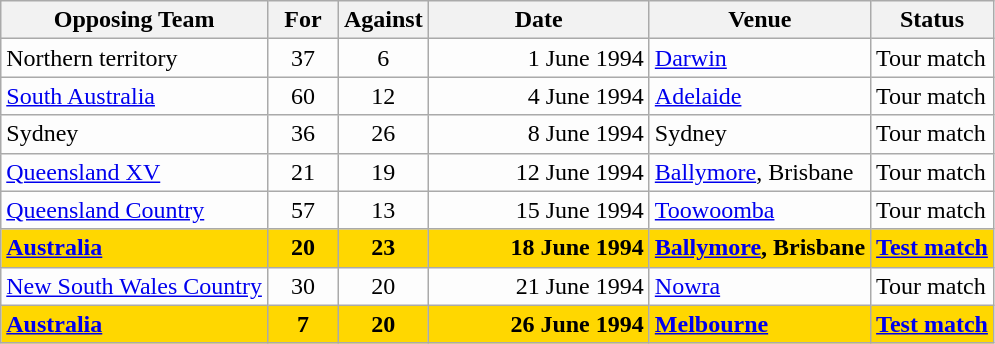<table class=wikitable>
<tr>
<th>Opposing Team</th>
<th>For</th>
<th>Against</th>
<th>Date</th>
<th>Venue</th>
<th>Status</th>
</tr>
<tr bgcolor=#fdfdfd>
<td>Northern territory</td>
<td align=center width=40>37</td>
<td align=center width=40>6</td>
<td width=140 align=right>1 June 1994</td>
<td><a href='#'>Darwin</a></td>
<td>Tour match</td>
</tr>
<tr bgcolor=#fdfdfd>
<td><a href='#'>South Australia</a></td>
<td align=center width=40>60</td>
<td align=center width=40>12</td>
<td width=140 align=right>4 June 1994</td>
<td><a href='#'>Adelaide</a></td>
<td>Tour match</td>
</tr>
<tr bgcolor=#fdfdfd>
<td>Sydney</td>
<td align=center width=40>36</td>
<td align=center width=40>26</td>
<td width=140 align=right>8 June 1994</td>
<td>Sydney</td>
<td>Tour match</td>
</tr>
<tr bgcolor=#fdfdfd>
<td><a href='#'>Queensland XV</a></td>
<td align=center width=40>21</td>
<td align=center width=40>19</td>
<td width=140 align=right>12 June 1994</td>
<td><a href='#'>Ballymore</a>, Brisbane</td>
<td>Tour match</td>
</tr>
<tr bgcolor=#fdfdfd>
<td><a href='#'>Queensland Country</a></td>
<td align=center width=40>57</td>
<td align=center width=40>13</td>
<td width=140 align=right>15 June 1994</td>
<td><a href='#'>Toowoomba</a></td>
<td>Tour match</td>
</tr>
<tr bgcolor=gold>
<td><strong><a href='#'>Australia</a></strong></td>
<td align=center width=40><strong>20</strong></td>
<td align=center width=40><strong>23</strong></td>
<td width=140 align=right><strong>18 June 1994</strong></td>
<td><strong><a href='#'>Ballymore</a>, Brisbane</strong></td>
<td><strong><a href='#'>Test match</a></strong></td>
</tr>
<tr bgcolor=#fdfdfd>
<td><a href='#'>New South Wales Country</a></td>
<td align=center width=40>30</td>
<td align=center width=40>20</td>
<td width=140 align=right>21 June 1994</td>
<td><a href='#'>Nowra</a></td>
<td>Tour match</td>
</tr>
<tr bgcolor=gold>
<td><strong><a href='#'>Australia</a></strong></td>
<td align=center width=40><strong>7</strong></td>
<td align=center width=40><strong>20</strong></td>
<td width=140 align=right><strong>26 June 1994</strong></td>
<td><strong><a href='#'>Melbourne</a></strong></td>
<td><strong><a href='#'>Test match</a></strong></td>
</tr>
</table>
